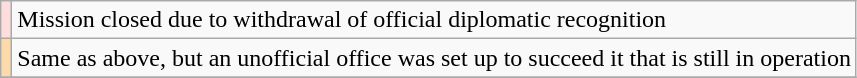<table class="wikitable sortable">
<tr>
<td style="background:#FDD;"></td>
<td>Mission closed due to withdrawal of official diplomatic recognition</td>
</tr>
<tr>
<td style="background:#FDDAAA;"></td>
<td>Same as above, but an unofficial office was set up to succeed it that is still in operation</td>
</tr>
<tr>
</tr>
</table>
